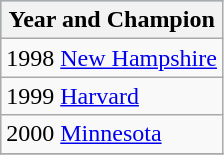<table class="wikitable">
<tr ! style="background-color: #87D3F8;">
<th>Year and Champion</th>
</tr>
<tr --->
<td>1998 <a href='#'>New Hampshire</a></td>
</tr>
<tr --->
<td>1999 <a href='#'>Harvard</a></td>
</tr>
<tr --->
<td>2000 <a href='#'>Minnesota</a></td>
</tr>
<tr --->
</tr>
</table>
